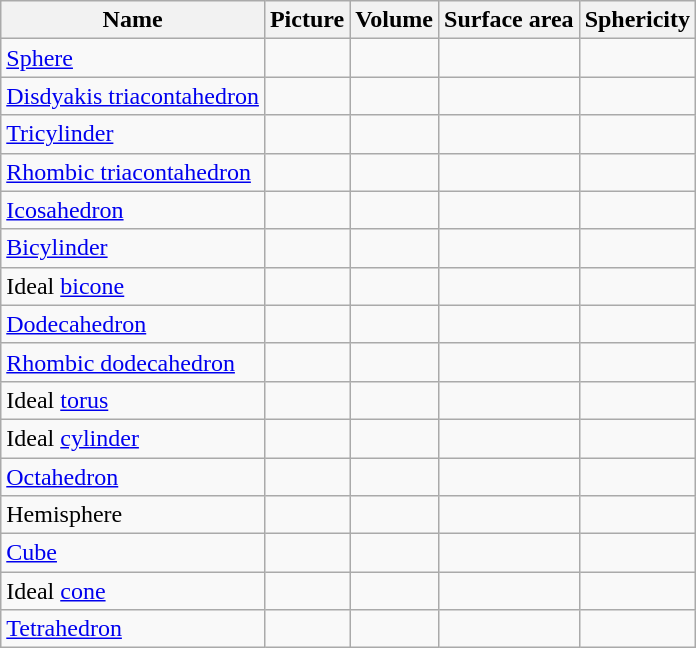<table class="wikitable">
<tr>
<th>Name</th>
<th>Picture</th>
<th>Volume</th>
<th>Surface area</th>
<th>Sphericity</th>
</tr>
<tr>
<td><a href='#'>Sphere</a></td>
<td></td>
<td></td>
<td></td>
<td data-sort-value=1></td>
</tr>
<tr>
<td><a href='#'>Disdyakis triacontahedron</a></td>
<td></td>
<td></td>
<td></td>
<td data-sort-value=0.9857></td>
</tr>
<tr>
<td><a href='#'>Tricylinder</a></td>
<td></td>
<td></td>
<td></td>
<td data-sort-value=0.9633></td>
</tr>
<tr>
<td><a href='#'>Rhombic triacontahedron</a></td>
<td></td>
<td></td>
<td></td>
<td data-sort-value=0.9609></td>
</tr>
<tr>
<td><a href='#'>Icosahedron</a></td>
<td></td>
<td></td>
<td></td>
<td data-sort-value=0.9393></td>
</tr>
<tr>
<td><a href='#'>Bicylinder</a></td>
<td></td>
<td></td>
<td></td>
<td data-sort-value=0.9226></td>
</tr>
<tr>
<td>Ideal <a href='#'>bicone</a><br></td>
<td></td>
<td></td>
<td></td>
<td data-sort-value=0.9165></td>
</tr>
<tr>
<td><a href='#'>Dodecahedron</a></td>
<td></td>
<td></td>
<td></td>
<td data-sort-value=0.9105></td>
</tr>
<tr>
<td><a href='#'>Rhombic dodecahedron</a></td>
<td></td>
<td></td>
<td></td>
<td data-sort-value=0.9047></td>
</tr>
<tr>
<td>Ideal <a href='#'>torus</a><br></td>
<td></td>
<td></td>
<td></td>
<td data-sort-value=0.8947></td>
</tr>
<tr>
<td>Ideal <a href='#'>cylinder</a><br></td>
<td></td>
<td></td>
<td></td>
<td data-sort-value=0.8736></td>
</tr>
<tr>
<td><a href='#'>Octahedron</a></td>
<td></td>
<td></td>
<td></td>
<td data-sort-value=0.8456></td>
</tr>
<tr>
<td>Hemisphere</td>
<td></td>
<td></td>
<td></td>
<td data-sort-value=0.8299></td>
</tr>
<tr>
<td><a href='#'>Cube</a></td>
<td></td>
<td></td>
<td></td>
<td data-sort-value=0.8060></td>
</tr>
<tr>
<td>Ideal <a href='#'>cone</a><br></td>
<td></td>
<td></td>
<td></td>
<td data-sort-value=0.7937></td>
</tr>
<tr>
<td><a href='#'>Tetrahedron</a></td>
<td></td>
<td></td>
<td></td>
<td data-sort-value=0.6711></td>
</tr>
</table>
